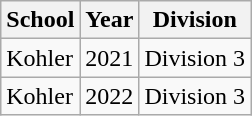<table class="wikitable">
<tr>
<th>School</th>
<th>Year</th>
<th>Division</th>
</tr>
<tr>
<td>Kohler</td>
<td>2021</td>
<td>Division 3</td>
</tr>
<tr>
<td>Kohler</td>
<td>2022</td>
<td>Division 3</td>
</tr>
</table>
